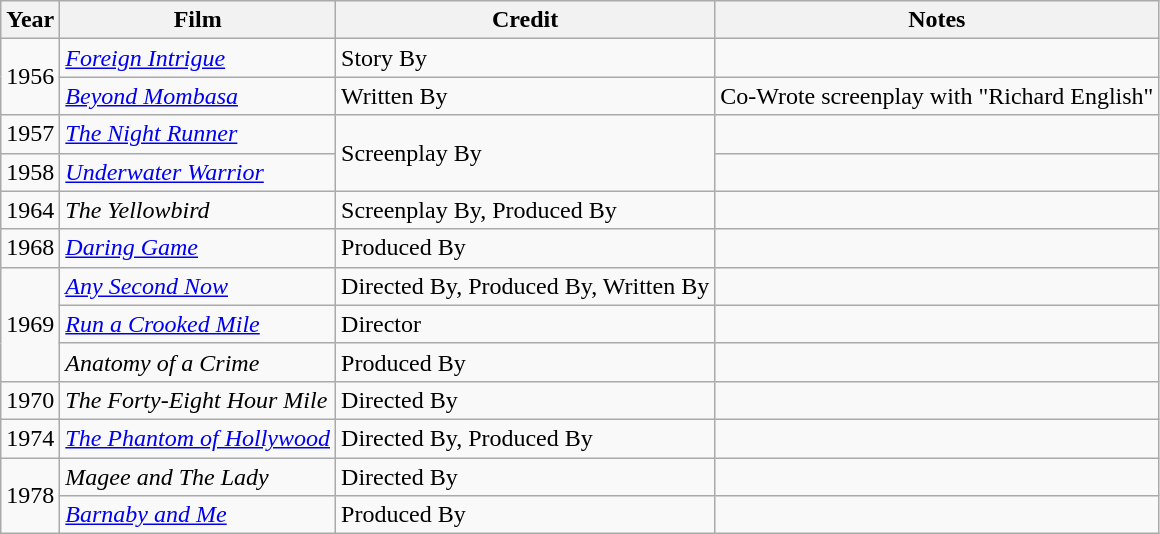<table class="wikitable">
<tr>
<th>Year</th>
<th>Film</th>
<th>Credit</th>
<th>Notes</th>
</tr>
<tr>
<td rowspan=2>1956</td>
<td><em><a href='#'>Foreign Intrigue</a></em></td>
<td>Story By</td>
<td></td>
</tr>
<tr>
<td><em><a href='#'>Beyond Mombasa</a></em></td>
<td>Written By</td>
<td>Co-Wrote screenplay with "Richard English"</td>
</tr>
<tr>
<td>1957</td>
<td><em><a href='#'>The Night Runner</a></em></td>
<td rowspan="2">Screenplay By</td>
<td></td>
</tr>
<tr>
<td>1958</td>
<td><em><a href='#'>Underwater Warrior</a></em></td>
<td></td>
</tr>
<tr>
<td>1964</td>
<td><em>The Yellowbird</em></td>
<td>Screenplay By, Produced By</td>
<td></td>
</tr>
<tr>
<td>1968</td>
<td><em><a href='#'>Daring Game</a></em></td>
<td>Produced By</td>
<td></td>
</tr>
<tr>
<td rowspan=3>1969</td>
<td><em><a href='#'>Any Second Now</a></em></td>
<td>Directed By, Produced By, Written By</td>
<td></td>
</tr>
<tr>
<td><em><a href='#'>Run a Crooked Mile</a></em></td>
<td>Director</td>
<td></td>
</tr>
<tr>
<td><em>Anatomy of a Crime</em></td>
<td>Produced By</td>
<td></td>
</tr>
<tr>
<td>1970</td>
<td><em>The Forty-Eight Hour Mile</em></td>
<td>Directed By</td>
<td></td>
</tr>
<tr>
<td>1974</td>
<td><em><a href='#'>The Phantom of Hollywood</a></em></td>
<td>Directed By, Produced By</td>
<td></td>
</tr>
<tr>
<td rowspan=2>1978</td>
<td><em>Magee and The Lady</em></td>
<td>Directed By</td>
<td></td>
</tr>
<tr>
<td><em><a href='#'>Barnaby and Me</a></em></td>
<td>Produced By</td>
<td></td>
</tr>
</table>
